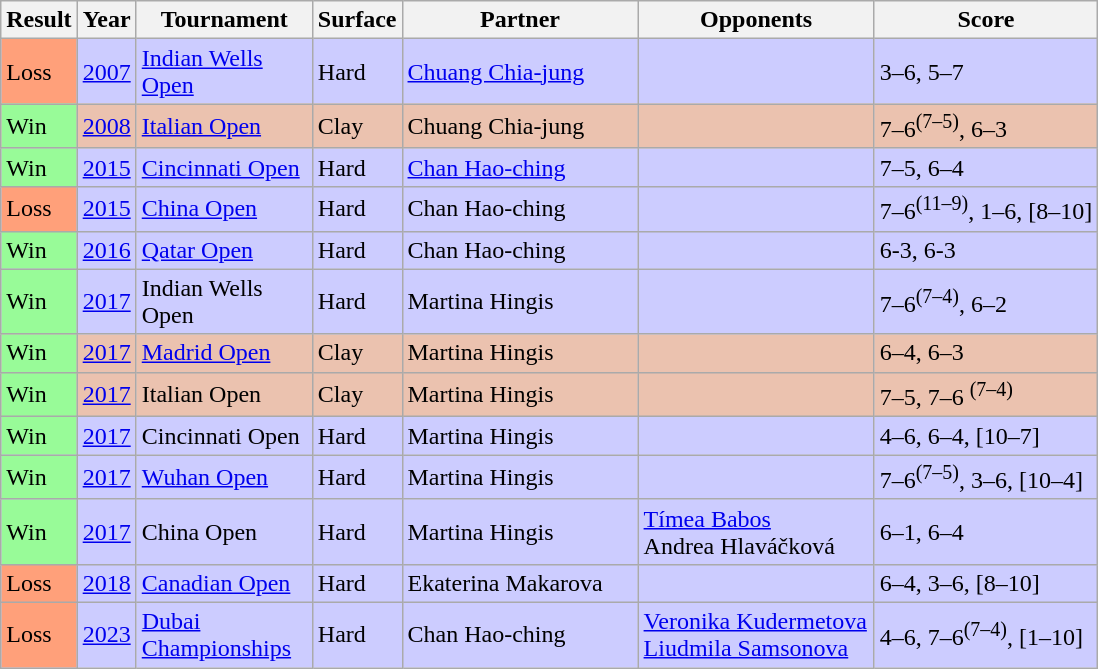<table class="sortable wikitable">
<tr>
<th>Result</th>
<th>Year</th>
<th width=110>Tournament</th>
<th>Surface</th>
<th width=150>Partner</th>
<th width=150>Opponents</th>
<th class=unsortable>Score</th>
</tr>
<tr style="background:#ccf;">
<td bgcolor=ffa07a>Loss</td>
<td><a href='#'>2007</a></td>
<td><a href='#'>Indian Wells Open</a></td>
<td>Hard</td>
<td> <a href='#'>Chuang Chia-jung</a></td>
<td></td>
<td>3–6, 5–7</td>
</tr>
<tr style="background:#ebc2af;">
<td bgcolor=98FB98>Win</td>
<td><a href='#'>2008</a></td>
<td><a href='#'>Italian Open</a></td>
<td>Clay</td>
<td> Chuang Chia-jung</td>
<td></td>
<td>7–6<sup>(7–5)</sup>, 6–3</td>
</tr>
<tr style="background:#ccf;">
<td bgcolor=98FB98>Win</td>
<td><a href='#'>2015</a></td>
<td><a href='#'>Cincinnati Open</a></td>
<td>Hard</td>
<td> <a href='#'>Chan Hao-ching</a></td>
<td></td>
<td>7–5, 6–4</td>
</tr>
<tr style="background:#ccf;">
<td bgcolor=ffa07a>Loss</td>
<td><a href='#'>2015</a></td>
<td><a href='#'>China Open</a></td>
<td>Hard</td>
<td> Chan Hao-ching</td>
<td></td>
<td>7–6<sup>(11–9)</sup>, 1–6, [8–10]</td>
</tr>
<tr style="background:#ccf;">
<td bgcolor=98FB98>Win</td>
<td><a href='#'>2016</a></td>
<td><a href='#'>Qatar Open</a></td>
<td>Hard</td>
<td> Chan Hao-ching</td>
<td></td>
<td>6-3, 6-3</td>
</tr>
<tr style="background:#ccf;">
<td style="background:#98fb98;">Win</td>
<td><a href='#'>2017</a></td>
<td>Indian Wells Open</td>
<td>Hard</td>
<td> Martina Hingis</td>
<td></td>
<td>7–6<sup>(7–4)</sup>, 6–2</td>
</tr>
<tr style="background:#ebc2af;">
<td bgcolor=98FB98>Win</td>
<td><a href='#'>2017</a></td>
<td><a href='#'>Madrid Open</a></td>
<td>Clay</td>
<td> Martina Hingis</td>
<td></td>
<td>6–4, 6–3</td>
</tr>
<tr style="background:#ebc2af;">
<td bgcolor=98FB98>Win</td>
<td><a href='#'>2017</a></td>
<td>Italian Open</td>
<td>Clay</td>
<td> Martina Hingis</td>
<td></td>
<td>7–5, 7–6 <sup>(7–4)</sup></td>
</tr>
<tr style="background:#ccf;">
<td bgcolor=98FB98>Win</td>
<td><a href='#'>2017</a></td>
<td>Cincinnati Open</td>
<td>Hard</td>
<td> Martina Hingis</td>
<td></td>
<td>4–6, 6–4, [10–7]</td>
</tr>
<tr style="background:#ccf;">
<td bgcolor=98FB98>Win</td>
<td><a href='#'>2017</a></td>
<td><a href='#'>Wuhan Open</a></td>
<td>Hard</td>
<td> Martina Hingis</td>
<td></td>
<td>7–6<sup>(7–5)</sup>, 3–6, [10–4]</td>
</tr>
<tr style="background:#ccf;">
<td bgcolor=98FB98>Win</td>
<td><a href='#'>2017</a></td>
<td>China Open</td>
<td>Hard</td>
<td> Martina Hingis</td>
<td> <a href='#'>Tímea Babos</a><br> Andrea Hlaváčková</td>
<td>6–1, 6–4</td>
</tr>
<tr style="background:#ccf;">
<td bgcolor=FFA07A>Loss</td>
<td><a href='#'>2018</a></td>
<td><a href='#'>Canadian Open</a></td>
<td>Hard</td>
<td> Ekaterina Makarova</td>
<td></td>
<td>6–4, 3–6, [8–10]</td>
</tr>
<tr style="background:#ccf;">
<td bgcolor=FFA07A>Loss</td>
<td><a href='#'>2023</a></td>
<td><a href='#'>Dubai Championships</a></td>
<td>Hard</td>
<td> Chan Hao-ching</td>
<td> <a href='#'>Veronika Kudermetova</a> <br>  <a href='#'>Liudmila Samsonova</a></td>
<td>4–6, 7–6<sup>(7–4)</sup>, [1–10]</td>
</tr>
</table>
